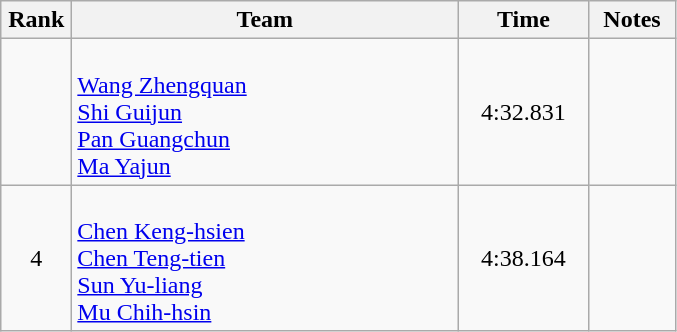<table class=wikitable style="text-align:center">
<tr>
<th width=40>Rank</th>
<th width=250>Team</th>
<th width=80>Time</th>
<th width=50>Notes</th>
</tr>
<tr>
<td></td>
<td align=left><br><a href='#'>Wang Zhengquan</a><br><a href='#'>Shi Guijun</a><br><a href='#'>Pan Guangchun</a><br><a href='#'>Ma Yajun</a></td>
<td>4:32.831</td>
<td></td>
</tr>
<tr>
<td>4</td>
<td align=left><br><a href='#'>Chen Keng-hsien</a><br><a href='#'>Chen Teng-tien</a><br><a href='#'>Sun Yu-liang</a><br><a href='#'>Mu Chih-hsin</a></td>
<td>4:38.164</td>
<td></td>
</tr>
</table>
